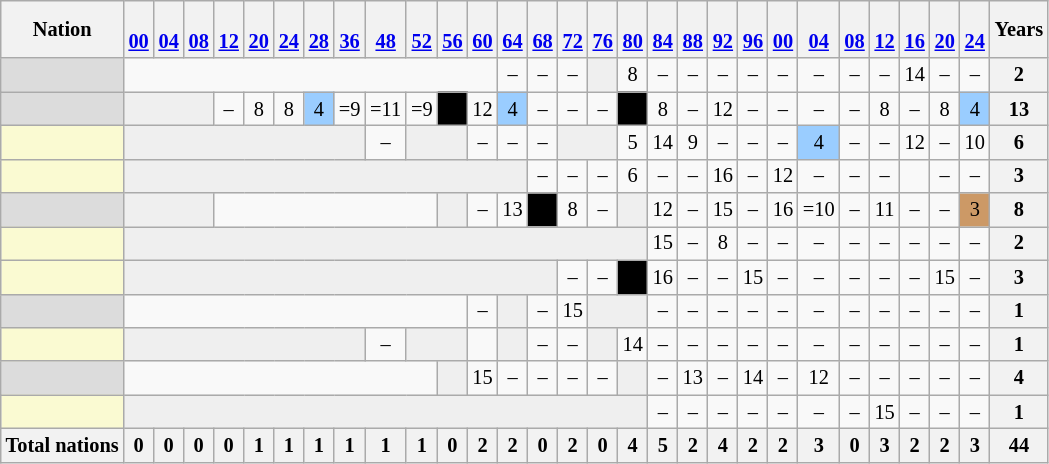<table class="wikitable" style="text-align:center; font-size:85%;">
<tr>
<th>Nation</th>
<th><br><a href='#'>00</a></th>
<th colspan=2><br><a href='#'>04</a></th>
<th><br><a href='#'>08</a></th>
<th><br><a href='#'>12</a></th>
<th><br><a href='#'>20</a></th>
<th><br><a href='#'>24</a></th>
<th><br><a href='#'>28</a></th>
<th><br><a href='#'>36</a></th>
<th><br><a href='#'>48</a></th>
<th><br><a href='#'>52</a></th>
<th><br><a href='#'>56</a></th>
<th><br><a href='#'>60</a></th>
<th><br><a href='#'>64</a></th>
<th><br><a href='#'>68</a></th>
<th><br><a href='#'>72</a></th>
<th><br> <a href='#'>76</a></th>
<th><br><a href='#'>80</a></th>
<th><br><a href='#'>84</a></th>
<th><br><a href='#'>88</a></th>
<th><br><a href='#'>92</a></th>
<th><br><a href='#'>96</a></th>
<th><br><a href='#'>00</a></th>
<th><br><a href='#'>04</a></th>
<th><br><a href='#'>08</a></th>
<th><br><a href='#'>12</a></th>
<th><br><a href='#'>16</a></th>
<th><br><a href='#'>20</a></th>
<th><br><a href='#'>24</a></th>
<th>Years</th>
</tr>
<tr>
<td align=left bgcolor=#DCDCDC></td>
<td colspan=13><em></em></td>
<td>–</td>
<td>–</td>
<td>–</td>
<td bgcolor=#efefef></td>
<td>8</td>
<td>–</td>
<td>–</td>
<td>–</td>
<td>–</td>
<td>–</td>
<td>–</td>
<td>–</td>
<td>–</td>
<td>14</td>
<td>–</td>
<td>–</td>
<th>2</th>
</tr>
<tr>
<td align=left bgcolor=#DCDCDC></td>
<td colspan=4 bgcolor=#efefef></td>
<td>–</td>
<td>8</td>
<td>8</td>
<td bgcolor=9acdff>4</td>
<td>=9</td>
<td>=11</td>
<td>=9</td>
<td bgcolor=black><em></em></td>
<td>12</td>
<td bgcolor=9acdff>4</td>
<td>–</td>
<td>–</td>
<td>–</td>
<td bgcolor=black><em></em></td>
<td>8</td>
<td>–</td>
<td>12</td>
<td>–</td>
<td>–</td>
<td>–</td>
<td>–</td>
<td>8</td>
<td>–</td>
<td>8</td>
<td bgcolor=9acdff>4</td>
<th>13</th>
</tr>
<tr>
<td align=left bgcolor=#FAFAD2></td>
<td colspan=9 bgcolor=#efefef></td>
<td>–</td>
<td colspan=2 bgcolor=#efefef></td>
<td>–</td>
<td>–</td>
<td>–</td>
<td colspan=2 bgcolor=#efefef></td>
<td>5</td>
<td>14</td>
<td>9</td>
<td>–</td>
<td>–</td>
<td>–</td>
<td bgcolor=9acdff>4</td>
<td>–</td>
<td>–</td>
<td>12</td>
<td>–</td>
<td>10</td>
<th>6</th>
</tr>
<tr>
<td align=left bgcolor=#FAFAD2></td>
<td colspan=14 bgcolor=#efefef></td>
<td>–</td>
<td>–</td>
<td>–</td>
<td>6</td>
<td>–</td>
<td>–</td>
<td>16</td>
<td>–</td>
<td>12</td>
<td>–</td>
<td>–</td>
<td>–</td>
<td><em></em></td>
<td>–</td>
<td>–</td>
<th>3</th>
</tr>
<tr>
<td align=left bgcolor=#DCDCDC></td>
<td colspan=4 bgcolor=#efefef></td>
<td colspan=7><em></em></td>
<td bgcolor=#efefef></td>
<td>–</td>
<td>13</td>
<td bgcolor=black><em></em></td>
<td>8</td>
<td>–</td>
<td bgcolor=#efefef></td>
<td>12</td>
<td>–</td>
<td>15</td>
<td>–</td>
<td>16</td>
<td>=10</td>
<td>–</td>
<td>11</td>
<td>–</td>
<td>–</td>
<td style="background:#c96;">3</td>
<th>8</th>
</tr>
<tr>
<td align=left bgcolor=#FAFAD2></td>
<td colspan=18 bgcolor=#efefef></td>
<td>15</td>
<td>–</td>
<td>8</td>
<td>–</td>
<td>–</td>
<td>–</td>
<td>–</td>
<td>–</td>
<td>–</td>
<td>–</td>
<td>–</td>
<th>2</th>
</tr>
<tr>
<td align=left bgcolor=#FAFAD2></td>
<td colspan=15 bgcolor=#efefef></td>
<td>–</td>
<td>–</td>
<td bgcolor=black><em></em></td>
<td>16</td>
<td>–</td>
<td>–</td>
<td>15</td>
<td>–</td>
<td>–</td>
<td>–</td>
<td>–</td>
<td>–</td>
<td>15</td>
<td>–</td>
<th>3</th>
</tr>
<tr>
<td align=left bgcolor=#DCDCDC></td>
<td colspan=12><em></em></td>
<td>–</td>
<td bgcolor=#efefef></td>
<td>–</td>
<td>15</td>
<td colspan=2 bgcolor=#efefef></td>
<td>–</td>
<td>–</td>
<td>–</td>
<td>–</td>
<td>–</td>
<td>–</td>
<td>–</td>
<td>–</td>
<td>–</td>
<td>–</td>
<td>–</td>
<th>1</th>
</tr>
<tr>
<td align=left bgcolor=#FAFAD2></td>
<td colspan=9 bgcolor=#efefef></td>
<td>–</td>
<td colspan=2 bgcolor=#efefef></td>
<td><em></em></td>
<td bgcolor=#efefef></td>
<td>–</td>
<td>–</td>
<td bgcolor=#efefef></td>
<td>14</td>
<td>–</td>
<td>–</td>
<td>–</td>
<td>–</td>
<td>–</td>
<td>–</td>
<td>–</td>
<td>–</td>
<td>–</td>
<td>–</td>
<td>–</td>
<th>1</th>
</tr>
<tr>
<td align=left bgcolor=#DCDCDC></td>
<td colspan=11><em></em></td>
<td bgcolor=#efefef></td>
<td>15</td>
<td>–</td>
<td>–</td>
<td>–</td>
<td>–</td>
<td bgcolor=#efefef></td>
<td>–</td>
<td>13</td>
<td>–</td>
<td>14</td>
<td>–</td>
<td>12</td>
<td>–</td>
<td>–</td>
<td>–</td>
<td>–</td>
<td>–</td>
<th>4</th>
</tr>
<tr>
<td align=left bgcolor=#FAFAD2></td>
<td colspan=18 bgcolor=#efefef></td>
<td>–</td>
<td>–</td>
<td>–</td>
<td>–</td>
<td>–</td>
<td>–</td>
<td>–</td>
<td>15</td>
<td>–</td>
<td>–</td>
<td>–</td>
<th>1</th>
</tr>
<tr>
<th align=left>Total nations</th>
<th>0</th>
<th colspan=2>0</th>
<th>0</th>
<th>0</th>
<th>1</th>
<th>1</th>
<th>1</th>
<th>1</th>
<th>1</th>
<th>1</th>
<th>0</th>
<th>2</th>
<th>2</th>
<th>0</th>
<th>2</th>
<th>0</th>
<th>4</th>
<th>5</th>
<th>2</th>
<th>4</th>
<th>2</th>
<th>2</th>
<th>3</th>
<th>0</th>
<th>3</th>
<th>2</th>
<th>2</th>
<th>3</th>
<th>44</th>
</tr>
</table>
